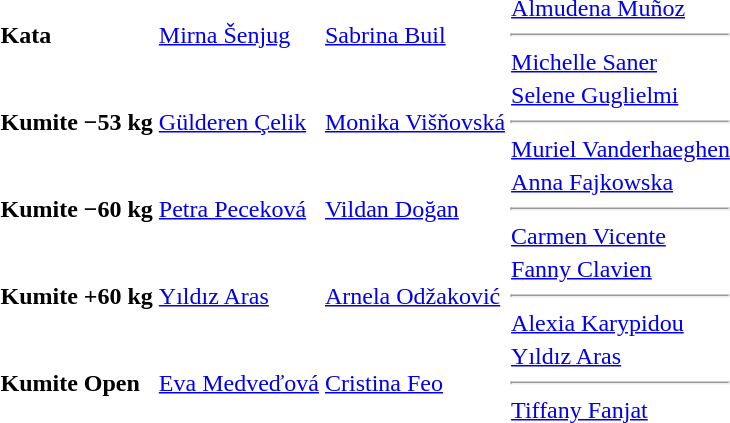<table>
<tr>
<td><strong>Kata</strong></td>
<td> <a href='#'>Mirna Šenjug</a></td>
<td> <a href='#'>Sabrina Buil</a></td>
<td> <a href='#'>Almudena Muñoz</a><hr> <a href='#'>Michelle Saner</a></td>
</tr>
<tr>
<td><strong>Kumite −53 kg</strong></td>
<td> <a href='#'>Gülderen Çelik</a></td>
<td> <a href='#'>Monika Višňovská</a></td>
<td> <a href='#'>Selene Guglielmi</a><hr> <a href='#'>Muriel Vanderhaeghen</a></td>
</tr>
<tr>
<td><strong>Kumite −60 kg</strong></td>
<td> <a href='#'>Petra Peceková</a></td>
<td> <a href='#'>Vildan Doğan</a></td>
<td> <a href='#'>Anna Fajkowska</a><hr> <a href='#'>Carmen Vicente</a></td>
</tr>
<tr>
<td><strong>Kumite +60 kg</strong></td>
<td> <a href='#'>Yıldız Aras</a></td>
<td> <a href='#'>Arnela Odžaković</a></td>
<td> <a href='#'>Fanny Clavien</a><hr> <a href='#'>Alexia Karypidou</a></td>
</tr>
<tr>
<td><strong>Kumite Open</strong></td>
<td> <a href='#'>Eva Medveďová</a></td>
<td> <a href='#'>Cristina Feo</a></td>
<td> <a href='#'>Yıldız Aras</a><hr> <a href='#'>Tiffany Fanjat</a></td>
</tr>
</table>
